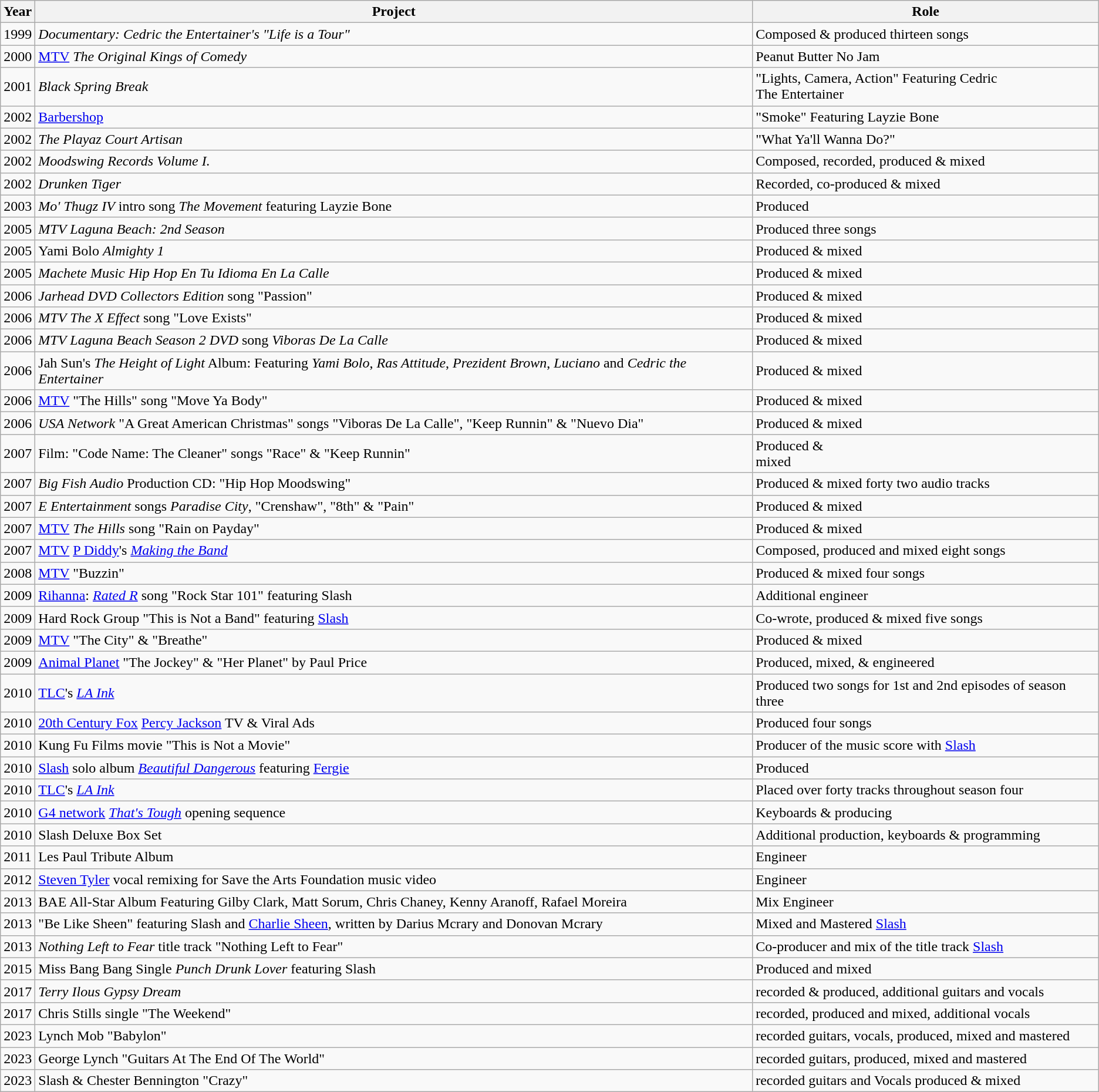<table class="wikitable">
<tr>
<th>Year</th>
<th>Project</th>
<th>Role</th>
</tr>
<tr>
<td>1999</td>
<td><em>Documentary: Cedric the Entertainer's "Life is a Tour"</em></td>
<td>Composed & produced thirteen songs</td>
</tr>
<tr>
<td>2000</td>
<td><a href='#'>MTV</a> <em>The Original Kings of Comedy</em></td>
<td>Peanut Butter No Jam</td>
</tr>
<tr>
<td>2001</td>
<td><em>Black Spring Break</em></td>
<td>"Lights, Camera, Action" Featuring Cedric<br>The Entertainer</td>
</tr>
<tr>
<td>2002</td>
<td><a href='#'>Barbershop</a></td>
<td>"Smoke" Featuring Layzie Bone</td>
</tr>
<tr>
<td>2002</td>
<td><em>The Playaz Court Artisan</em></td>
<td>"What Ya'll Wanna Do?"</td>
</tr>
<tr>
<td>2002</td>
<td><em>Moodswing Records Volume I.</em></td>
<td>Composed, recorded, produced & mixed</td>
</tr>
<tr>
<td>2002</td>
<td><em>Drunken Tiger</em></td>
<td>Recorded, co-produced & mixed</td>
</tr>
<tr>
<td>2003</td>
<td><em>Mo' Thugz IV</em> intro song <em>The Movement</em> featuring Layzie Bone</td>
<td>Produced</td>
</tr>
<tr>
<td>2005</td>
<td><em>MTV</em> <em>Laguna Beach: 2nd Season</em></td>
<td>Produced three songs</td>
</tr>
<tr>
<td>2005</td>
<td>Yami Bolo <em>Almighty 1</em></td>
<td>Produced & mixed</td>
</tr>
<tr>
<td>2005</td>
<td><em>Machete Music</em> <em>Hip Hop En Tu Idioma</em> <em>En La Calle</em></td>
<td>Produced & mixed</td>
</tr>
<tr>
<td>2006</td>
<td><em>Jarhead DVD Collectors Edition</em> song "Passion"</td>
<td>Produced & mixed</td>
</tr>
<tr>
<td>2006</td>
<td><em>MTV</em> <em>The X Effect</em> song "Love Exists"</td>
<td>Produced & mixed</td>
</tr>
<tr>
<td>2006</td>
<td><em>MTV</em> <em>Laguna Beach Season 2 DVD</em> song <em>Viboras De La Calle</em></td>
<td>Produced & mixed</td>
</tr>
<tr>
<td>2006</td>
<td>Jah Sun's <em>The Height of Light</em> Album: Featuring <em>Yami Bolo</em>, <em>Ras Attitude</em>, <em>Prezident Brown</em>, <em>Luciano</em> and <em>Cedric the Entertainer</em></td>
<td>Produced & mixed</td>
</tr>
<tr>
<td>2006</td>
<td><a href='#'>MTV</a> "The Hills" song "Move Ya Body"</td>
<td>Produced & mixed</td>
</tr>
<tr>
<td>2006</td>
<td><em>USA Network</em> "A Great American Christmas" songs "Viboras De La Calle", "Keep Runnin" & "Nuevo Dia"</td>
<td>Produced & mixed</td>
</tr>
<tr>
<td>2007</td>
<td>Film: "Code Name: The Cleaner" songs "Race" & "Keep Runnin"</td>
<td>Produced &<br>mixed</td>
</tr>
<tr>
<td>2007</td>
<td><em>Big Fish Audio</em> Production CD: "Hip Hop Moodswing"</td>
<td>Produced & mixed forty two audio tracks</td>
</tr>
<tr>
<td>2007</td>
<td><em>E Entertainment</em> songs <em>Paradise City</em>, "Crenshaw", "8th" & "Pain"</td>
<td>Produced & mixed</td>
</tr>
<tr>
<td>2007</td>
<td><a href='#'>MTV</a> <em>The Hills</em> song "Rain on Payday"</td>
<td>Produced & mixed</td>
</tr>
<tr>
<td>2007</td>
<td><a href='#'>MTV</a> <a href='#'>P Diddy</a>'s <em><a href='#'>Making the Band</a></em></td>
<td>Composed, produced and mixed eight songs</td>
</tr>
<tr>
<td>2008</td>
<td><a href='#'>MTV</a> "Buzzin"</td>
<td>Produced & mixed four songs</td>
</tr>
<tr>
<td>2009</td>
<td><a href='#'>Rihanna</a>: <em><a href='#'>Rated R</a></em> song "Rock Star 101" featuring Slash</td>
<td>Additional engineer</td>
</tr>
<tr>
<td>2009</td>
<td>Hard Rock Group "This is Not a Band" featuring <a href='#'>Slash</a></td>
<td>Co-wrote, produced & mixed five songs</td>
</tr>
<tr>
<td>2009</td>
<td><a href='#'>MTV</a> "The City" & "Breathe"</td>
<td>Produced & mixed</td>
</tr>
<tr>
<td>2009</td>
<td><a href='#'>Animal Planet</a> "The Jockey" & "Her Planet" by Paul Price</td>
<td>Produced, mixed, & engineered</td>
</tr>
<tr>
<td>2010</td>
<td><a href='#'>TLC</a>'s <em><a href='#'>LA Ink</a></em></td>
<td>Produced two songs for 1st and 2nd episodes of season three</td>
</tr>
<tr>
<td>2010</td>
<td><a href='#'>20th Century Fox</a> <a href='#'>Percy Jackson</a> TV & Viral Ads</td>
<td>Produced four songs</td>
</tr>
<tr>
<td>2010</td>
<td>Kung Fu Films movie "This is Not a Movie"</td>
<td>Producer of the music score with <a href='#'>Slash</a></td>
</tr>
<tr>
<td>2010</td>
<td><a href='#'>Slash</a> solo album <em><a href='#'>Beautiful Dangerous</a></em> featuring <a href='#'>Fergie</a></td>
<td>Produced</td>
</tr>
<tr>
<td>2010</td>
<td><a href='#'>TLC</a>'s <em><a href='#'>LA Ink</a></em></td>
<td>Placed over forty tracks throughout season four</td>
</tr>
<tr>
<td>2010</td>
<td><a href='#'>G4 network</a> <em><a href='#'>That's Tough</a></em> opening sequence</td>
<td>Keyboards & producing</td>
</tr>
<tr>
<td>2010</td>
<td>Slash Deluxe Box Set</td>
<td>Additional production, keyboards & programming</td>
</tr>
<tr>
<td>2011</td>
<td>Les Paul Tribute Album</td>
<td>Engineer</td>
</tr>
<tr>
<td>2012</td>
<td><a href='#'>Steven Tyler</a> vocal remixing for Save the Arts Foundation music video</td>
<td>Engineer</td>
</tr>
<tr>
<td>2013</td>
<td>BAE All-Star Album Featuring Gilby Clark, Matt Sorum, Chris Chaney, Kenny Aranoff, Rafael Moreira</td>
<td>Mix Engineer</td>
</tr>
<tr>
<td>2013</td>
<td>"Be Like Sheen" featuring Slash and <a href='#'>Charlie Sheen</a>, written by Darius Mcrary and Donovan Mcrary</td>
<td>Mixed and Mastered <a href='#'>Slash</a></td>
</tr>
<tr>
<td>2013</td>
<td><em>Nothing Left to Fear</em> title track "Nothing Left to Fear"</td>
<td>Co-producer and mix of the title track <a href='#'>Slash</a></td>
</tr>
<tr>
<td>2015</td>
<td>Miss Bang Bang Single <em>Punch Drunk Lover</em> featuring Slash</td>
<td>Produced and mixed</td>
</tr>
<tr>
<td>2017</td>
<td><em>Terry Ilous Gypsy Dream</em></td>
<td>recorded & produced, additional guitars and vocals</td>
</tr>
<tr>
<td>2017</td>
<td>Chris Stills single "The Weekend"</td>
<td>recorded, produced and mixed, additional vocals</td>
</tr>
<tr>
<td>2023</td>
<td>Lynch Mob "Babylon"</td>
<td>recorded guitars, vocals, produced, mixed and mastered</td>
</tr>
<tr>
<td>2023</td>
<td>George Lynch "Guitars At The End Of The World"</td>
<td>recorded guitars, produced, mixed and mastered</td>
</tr>
<tr>
<td>2023</td>
<td>Slash & Chester Bennington "Crazy"</td>
<td>recorded guitars and Vocals produced & mixed</td>
</tr>
</table>
